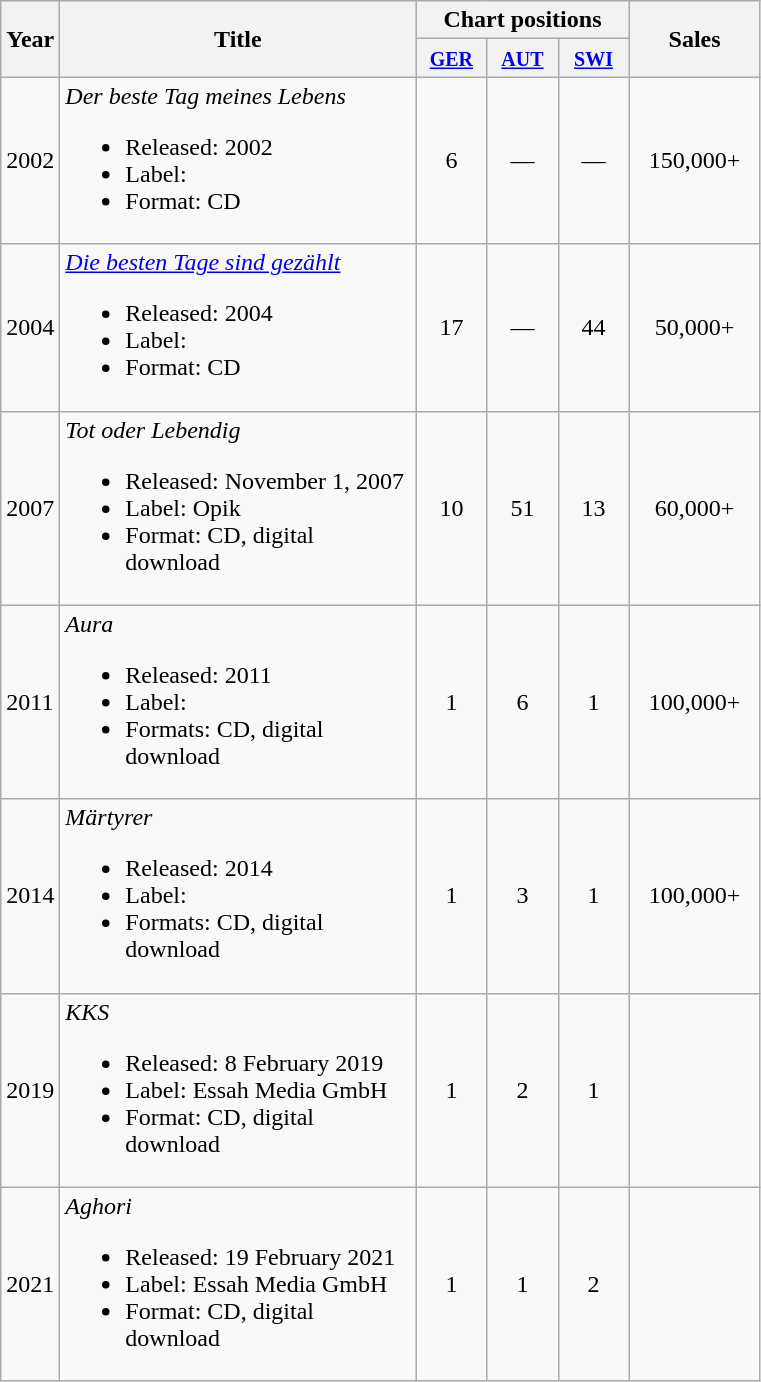<table class="wikitable">
<tr>
<th style="width:20px;" rowspan="2">Year</th>
<th style="width:230px;" rowspan="2">Title</th>
<th colspan="3">Chart positions</th>
<th style="width:80px;" rowspan="2">Sales</th>
</tr>
<tr>
<th style="width:40px;"><small><a href='#'>GER</a></small></th>
<th style="width:40px;"><small><a href='#'>AUT</a></small></th>
<th style="width:40px;"><small><a href='#'>SWI</a></small></th>
</tr>
<tr>
<td>2002</td>
<td align="left"><em>Der beste Tag meines Lebens</em><br><ul><li>Released: 2002</li><li>Label:</li><li>Format: CD</li></ul></td>
<td style="text-align:center;">6</td>
<td style="text-align:center;">—</td>
<td style="text-align:center;">—</td>
<td style="text-align:center;">150,000+</td>
</tr>
<tr>
<td>2004</td>
<td align="left"><em><a href='#'>Die besten Tage sind gezählt</a></em><br><ul><li>Released: 2004</li><li>Label:</li><li>Format: CD</li></ul></td>
<td style="text-align:center;">17</td>
<td style="text-align:center;">—</td>
<td style="text-align:center;">44</td>
<td style="text-align:center;">50,000+</td>
</tr>
<tr>
<td>2007</td>
<td align="left"><em>Tot oder Lebendig</em><br><ul><li>Released: November 1, 2007</li><li>Label: Opik</li><li>Format: CD, digital download</li></ul></td>
<td style="text-align:center;">10</td>
<td style="text-align:center;">51</td>
<td style="text-align:center;">13</td>
<td style="text-align:center;">60,000+</td>
</tr>
<tr>
<td>2011</td>
<td align="left"><em>Aura</em><br><ul><li>Released: 2011</li><li>Label:</li><li>Formats: CD, digital download</li></ul></td>
<td style="text-align:center;">1</td>
<td style="text-align:center;">6</td>
<td style="text-align:center;">1</td>
<td style="text-align:center;">100,000+</td>
</tr>
<tr>
<td>2014</td>
<td align="left"><em>Märtyrer</em><br><ul><li>Released: 2014</li><li>Label:</li><li>Formats: CD, digital download</li></ul></td>
<td style="text-align:center;">1</td>
<td style="text-align:center;">3</td>
<td style="text-align:center;">1</td>
<td style="text-align:center;">100,000+</td>
</tr>
<tr>
<td>2019</td>
<td align="left"><em>KKS</em><br><ul><li>Released: 8 February 2019</li><li>Label: Essah Media GmbH</li><li>Format: CD, digital download</li></ul></td>
<td style="text-align:center;">1</td>
<td style="text-align:center;">2</td>
<td style="text-align:center;">1</td>
<td style="text-align:center;"></td>
</tr>
<tr>
<td>2021</td>
<td align="left"><em>Aghori</em><br><ul><li>Released: 19 February 2021</li><li>Label: Essah Media GmbH</li><li>Format: CD, digital download</li></ul></td>
<td style="text-align:center;">1</td>
<td style="text-align:center;">1</td>
<td style="text-align:center;">2</td>
<td style="text-align:center;"></td>
</tr>
</table>
